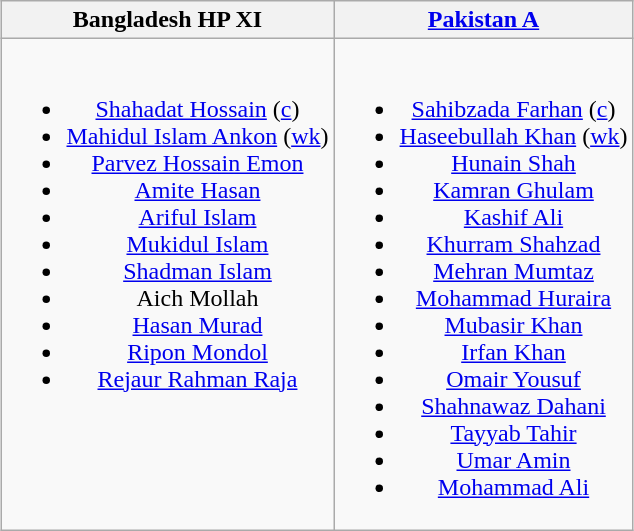<table class="wikitable" style="text-align:center; margin:auto">
<tr>
<th> Bangladesh HP XI</th>
<th> <a href='#'>Pakistan A</a></th>
</tr>
<tr style="vertical-align:top">
<td><br><ul><li><a href='#'>Shahadat Hossain</a> (<a href='#'>c</a>)</li><li><a href='#'>Mahidul Islam Ankon</a> (<a href='#'>wk</a>)</li><li><a href='#'>Parvez Hossain Emon</a></li><li><a href='#'>Amite Hasan</a></li><li><a href='#'>Ariful Islam</a></li><li><a href='#'>Mukidul Islam</a></li><li><a href='#'>Shadman Islam</a></li><li>Aich Mollah</li><li><a href='#'>Hasan Murad</a></li><li><a href='#'>Ripon Mondol</a></li><li><a href='#'>Rejaur Rahman Raja</a></li></ul></td>
<td><br><ul><li><a href='#'>Sahibzada Farhan</a> (<a href='#'>c</a>)</li><li><a href='#'>Haseebullah Khan</a> (<a href='#'>wk</a>)</li><li><a href='#'>Hunain Shah</a></li><li><a href='#'>Kamran Ghulam</a></li><li><a href='#'>Kashif Ali</a></li><li><a href='#'>Khurram Shahzad</a></li><li><a href='#'>Mehran Mumtaz</a></li><li><a href='#'>Mohammad Huraira</a></li><li><a href='#'>Mubasir Khan</a></li><li><a href='#'>Irfan Khan</a></li><li><a href='#'>Omair Yousuf</a></li><li><a href='#'>Shahnawaz Dahani</a></li><li><a href='#'>Tayyab Tahir</a></li><li><a href='#'>Umar Amin</a></li><li><a href='#'>Mohammad Ali</a></li></ul></td>
</tr>
</table>
